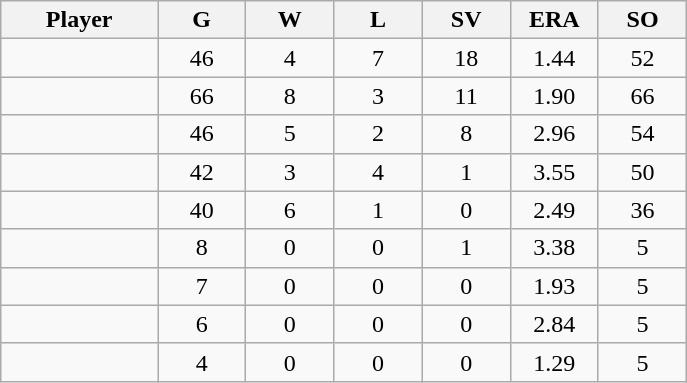<table class="wikitable sortable">
<tr>
<th bgcolor="#DDDDFF" width="16%">Player</th>
<th bgcolor="#DDDDFF" width="9%">G</th>
<th bgcolor="#DDDDFF" width="9%">W</th>
<th bgcolor="#DDDDFF" width="9%">L</th>
<th bgcolor="#DDDDFF" width="9%">SV</th>
<th bgcolor="#DDDDFF" width="9%">ERA</th>
<th bgcolor="#DDDDFF" width="9%">SO</th>
</tr>
<tr align="center">
<td></td>
<td>46</td>
<td>4</td>
<td>7</td>
<td>18</td>
<td>1.44</td>
<td>52</td>
</tr>
<tr align=center>
<td></td>
<td>66</td>
<td>8</td>
<td>3</td>
<td>11</td>
<td>1.90</td>
<td>66</td>
</tr>
<tr align="center">
<td></td>
<td>46</td>
<td>5</td>
<td>2</td>
<td>8</td>
<td>2.96</td>
<td>54</td>
</tr>
<tr align="center">
<td></td>
<td>42</td>
<td>3</td>
<td>4</td>
<td>1</td>
<td>3.55</td>
<td>50</td>
</tr>
<tr align="center">
<td></td>
<td>40</td>
<td>6</td>
<td>1</td>
<td>0</td>
<td>2.49</td>
<td>36</td>
</tr>
<tr align="center">
<td></td>
<td>8</td>
<td>0</td>
<td>0</td>
<td>1</td>
<td>3.38</td>
<td>5</td>
</tr>
<tr align="center">
<td></td>
<td>7</td>
<td>0</td>
<td>0</td>
<td>0</td>
<td>1.93</td>
<td>5</td>
</tr>
<tr align="center">
<td></td>
<td>6</td>
<td>0</td>
<td>0</td>
<td>0</td>
<td>2.84</td>
<td>5</td>
</tr>
<tr align="center">
<td></td>
<td>4</td>
<td>0</td>
<td>0</td>
<td>0</td>
<td>1.29</td>
<td>5</td>
</tr>
</table>
